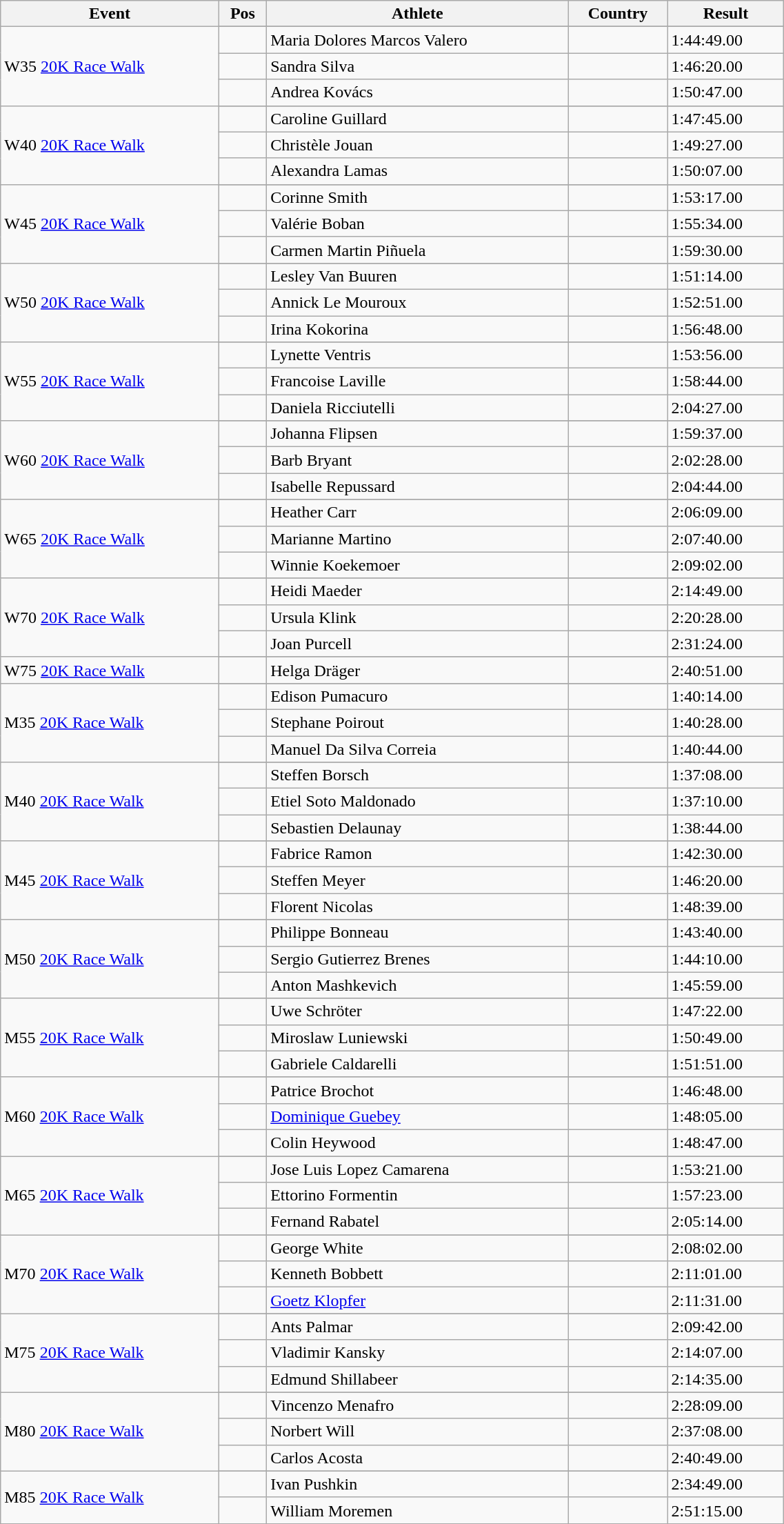<table class="wikitable" style="width:60%;">
<tr>
<th>Event</th>
<th>Pos</th>
<th>Athlete</th>
<th>Country</th>
<th>Result</th>
</tr>
<tr>
<td rowspan='4'>W35 <a href='#'>20K Race Walk</a></td>
</tr>
<tr>
<td align=center></td>
<td align=left>Maria Dolores Marcos Valero</td>
<td align=left></td>
<td>1:44:49.00</td>
</tr>
<tr>
<td align=center></td>
<td align=left>Sandra Silva</td>
<td align=left></td>
<td>1:46:20.00</td>
</tr>
<tr>
<td align=center></td>
<td align=left>Andrea Kovács</td>
<td align=left></td>
<td>1:50:47.00</td>
</tr>
<tr>
<td rowspan='4'>W40 <a href='#'>20K Race Walk</a></td>
</tr>
<tr>
<td align=center></td>
<td align=left>Caroline Guillard</td>
<td align=left></td>
<td>1:47:45.00</td>
</tr>
<tr>
<td align=center></td>
<td align=left>Christèle Jouan</td>
<td align=left></td>
<td>1:49:27.00</td>
</tr>
<tr>
<td align=center></td>
<td align=left>Alexandra Lamas</td>
<td align=left></td>
<td>1:50:07.00</td>
</tr>
<tr>
<td rowspan='4'>W45 <a href='#'>20K Race Walk</a></td>
</tr>
<tr>
<td align=center></td>
<td align=left>Corinne Smith</td>
<td align=left></td>
<td>1:53:17.00</td>
</tr>
<tr>
<td align=center></td>
<td align=left>Valérie Boban</td>
<td align=left></td>
<td>1:55:34.00</td>
</tr>
<tr>
<td align=center></td>
<td align=left>Carmen Martin Piñuela</td>
<td align=left></td>
<td>1:59:30.00</td>
</tr>
<tr>
<td rowspan='4'>W50 <a href='#'>20K Race Walk</a></td>
</tr>
<tr>
<td align=center></td>
<td align=left>Lesley Van Buuren</td>
<td align=left></td>
<td>1:51:14.00</td>
</tr>
<tr>
<td align=center></td>
<td align=left>Annick Le Mouroux</td>
<td align=left></td>
<td>1:52:51.00</td>
</tr>
<tr>
<td align=center></td>
<td align=left>Irina Kokorina</td>
<td align=left></td>
<td>1:56:48.00</td>
</tr>
<tr>
<td rowspan='4'>W55 <a href='#'>20K Race Walk</a></td>
</tr>
<tr>
<td align=center></td>
<td align=left>Lynette Ventris</td>
<td align=left></td>
<td>1:53:56.00</td>
</tr>
<tr>
<td align=center></td>
<td align=left>Francoise Laville</td>
<td align=left></td>
<td>1:58:44.00</td>
</tr>
<tr>
<td align=center></td>
<td align=left>Daniela Ricciutelli</td>
<td align=left></td>
<td>2:04:27.00</td>
</tr>
<tr>
<td rowspan='4'>W60 <a href='#'>20K Race Walk</a></td>
</tr>
<tr>
<td align=center></td>
<td align=left>Johanna Flipsen</td>
<td align=left></td>
<td>1:59:37.00</td>
</tr>
<tr>
<td align=center></td>
<td align=left>Barb Bryant</td>
<td align=left></td>
<td>2:02:28.00</td>
</tr>
<tr>
<td align=center></td>
<td align=left>Isabelle Repussard</td>
<td align=left></td>
<td>2:04:44.00</td>
</tr>
<tr>
<td rowspan='4'>W65 <a href='#'>20K Race Walk</a></td>
</tr>
<tr>
<td align=center></td>
<td align=left>Heather Carr</td>
<td align=left></td>
<td>2:06:09.00</td>
</tr>
<tr>
<td align=center></td>
<td align=left>Marianne Martino</td>
<td align=left></td>
<td>2:07:40.00</td>
</tr>
<tr>
<td align=center></td>
<td align=left>Winnie Koekemoer</td>
<td align=left></td>
<td>2:09:02.00</td>
</tr>
<tr>
<td rowspan='4'>W70 <a href='#'>20K Race Walk</a></td>
</tr>
<tr>
<td align=center></td>
<td align=left>Heidi Maeder</td>
<td align=left></td>
<td>2:14:49.00</td>
</tr>
<tr>
<td align=center></td>
<td align=left>Ursula Klink</td>
<td align=left></td>
<td>2:20:28.00</td>
</tr>
<tr>
<td align=center></td>
<td align=left>Joan Purcell</td>
<td align=left></td>
<td>2:31:24.00</td>
</tr>
<tr>
<td rowspan='2'>W75 <a href='#'>20K Race Walk</a></td>
</tr>
<tr>
<td align=center></td>
<td align=left>Helga Dräger</td>
<td align=left></td>
<td>2:40:51.00</td>
</tr>
<tr>
<td rowspan='4'>M35 <a href='#'>20K Race Walk</a></td>
</tr>
<tr>
<td align=center></td>
<td align=left>Edison Pumacuro</td>
<td align=left></td>
<td>1:40:14.00</td>
</tr>
<tr>
<td align=center></td>
<td align=left>Stephane Poirout</td>
<td align=left></td>
<td>1:40:28.00</td>
</tr>
<tr>
<td align=center></td>
<td align=left>Manuel Da Silva Correia</td>
<td align=left></td>
<td>1:40:44.00</td>
</tr>
<tr>
<td rowspan='4'>M40 <a href='#'>20K Race Walk</a></td>
</tr>
<tr>
<td align=center></td>
<td align=left>Steffen Borsch</td>
<td align=left></td>
<td>1:37:08.00</td>
</tr>
<tr>
<td align=center></td>
<td align=left>Etiel Soto Maldonado</td>
<td align=left></td>
<td>1:37:10.00</td>
</tr>
<tr>
<td align=center></td>
<td align=left>Sebastien Delaunay</td>
<td align=left></td>
<td>1:38:44.00</td>
</tr>
<tr>
<td rowspan='4'>M45 <a href='#'>20K Race Walk</a></td>
</tr>
<tr>
<td align=center></td>
<td align=left>Fabrice Ramon</td>
<td align=left></td>
<td>1:42:30.00</td>
</tr>
<tr>
<td align=center></td>
<td align=left>Steffen Meyer</td>
<td align=left></td>
<td>1:46:20.00</td>
</tr>
<tr>
<td align=center></td>
<td align=left>Florent Nicolas</td>
<td align=left></td>
<td>1:48:39.00</td>
</tr>
<tr>
<td rowspan='4'>M50 <a href='#'>20K Race Walk</a></td>
</tr>
<tr>
<td align=center></td>
<td align=left>Philippe Bonneau</td>
<td align=left></td>
<td>1:43:40.00</td>
</tr>
<tr>
<td align=center></td>
<td align=left>Sergio Gutierrez Brenes</td>
<td align=left></td>
<td>1:44:10.00</td>
</tr>
<tr>
<td align=center></td>
<td align=left>Anton Mashkevich</td>
<td align=left></td>
<td>1:45:59.00</td>
</tr>
<tr>
<td rowspan='4'>M55 <a href='#'>20K Race Walk</a></td>
</tr>
<tr>
<td align=center></td>
<td align=left>Uwe Schröter</td>
<td align=left></td>
<td>1:47:22.00</td>
</tr>
<tr>
<td align=center></td>
<td align=left>Miroslaw Luniewski</td>
<td align=left></td>
<td>1:50:49.00</td>
</tr>
<tr>
<td align=center></td>
<td align=left>Gabriele Caldarelli</td>
<td align=left></td>
<td>1:51:51.00</td>
</tr>
<tr>
<td rowspan='4'>M60 <a href='#'>20K Race Walk</a></td>
</tr>
<tr>
<td align=center></td>
<td align=left>Patrice Brochot</td>
<td align=left></td>
<td>1:46:48.00</td>
</tr>
<tr>
<td align=center></td>
<td align=left><a href='#'>Dominique Guebey</a></td>
<td align=left></td>
<td>1:48:05.00</td>
</tr>
<tr>
<td align=center></td>
<td align=left>Colin Heywood</td>
<td align=left></td>
<td>1:48:47.00</td>
</tr>
<tr>
<td rowspan='4'>M65 <a href='#'>20K Race Walk</a></td>
</tr>
<tr>
<td align=center></td>
<td align=left>Jose Luis Lopez Camarena</td>
<td align=left></td>
<td>1:53:21.00</td>
</tr>
<tr>
<td align=center></td>
<td align=left>Ettorino Formentin</td>
<td align=left></td>
<td>1:57:23.00</td>
</tr>
<tr>
<td align=center></td>
<td align=left>Fernand Rabatel</td>
<td align=left></td>
<td>2:05:14.00</td>
</tr>
<tr>
<td rowspan='4'>M70 <a href='#'>20K Race Walk</a></td>
</tr>
<tr>
<td align=center></td>
<td align=left>George White</td>
<td align=left></td>
<td>2:08:02.00</td>
</tr>
<tr>
<td align=center></td>
<td align=left>Kenneth Bobbett</td>
<td align=left></td>
<td>2:11:01.00</td>
</tr>
<tr>
<td align=center></td>
<td align=left><a href='#'>Goetz Klopfer</a></td>
<td align=left></td>
<td>2:11:31.00</td>
</tr>
<tr>
<td rowspan='4'>M75 <a href='#'>20K Race Walk</a></td>
</tr>
<tr>
<td align=center></td>
<td align=left>Ants Palmar</td>
<td align=left></td>
<td>2:09:42.00</td>
</tr>
<tr>
<td align=center></td>
<td align=left>Vladimir Kansky</td>
<td align=left></td>
<td>2:14:07.00</td>
</tr>
<tr>
<td align=center></td>
<td align=left>Edmund Shillabeer</td>
<td align=left></td>
<td>2:14:35.00</td>
</tr>
<tr>
<td rowspan='4'>M80 <a href='#'>20K Race Walk</a></td>
</tr>
<tr>
<td align=center></td>
<td align=left>Vincenzo Menafro</td>
<td align=left></td>
<td>2:28:09.00</td>
</tr>
<tr>
<td align=center></td>
<td align=left>Norbert Will</td>
<td align=left></td>
<td>2:37:08.00</td>
</tr>
<tr>
<td align=center></td>
<td align=left>Carlos Acosta</td>
<td align=left></td>
<td>2:40:49.00</td>
</tr>
<tr>
<td rowspan='3'>M85 <a href='#'>20K Race Walk</a></td>
</tr>
<tr>
<td align=center></td>
<td align=left>Ivan Pushkin</td>
<td align=left></td>
<td>2:34:49.00</td>
</tr>
<tr>
<td align=center></td>
<td align=left>William Moremen</td>
<td align=left></td>
<td>2:51:15.00</td>
</tr>
</table>
